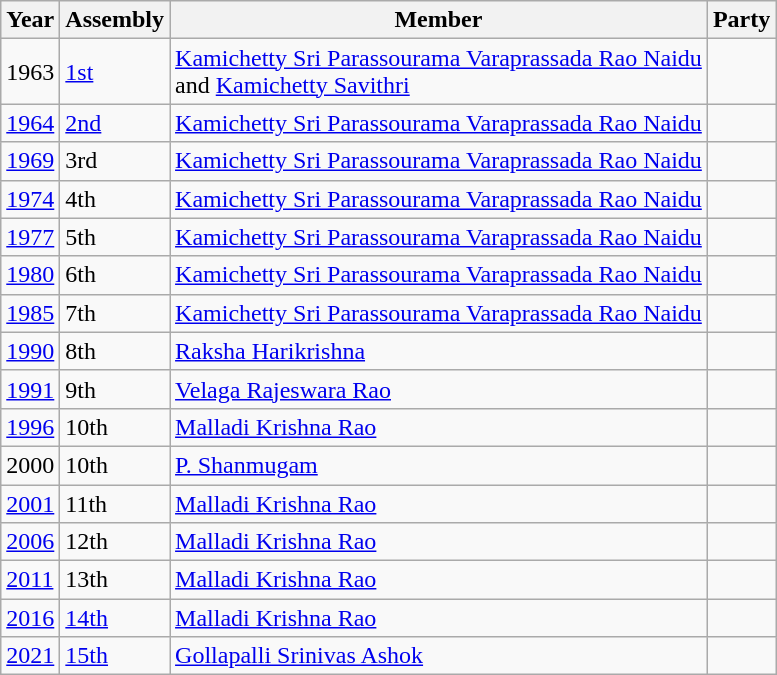<table class="wikitable sortable">
<tr>
<th>Year</th>
<th>Assembly</th>
<th>Member</th>
<th colspan="2">Party</th>
</tr>
<tr>
<td>1963</td>
<td><a href='#'>1st</a></td>
<td><a href='#'>Kamichetty Sri Parassourama Varaprassada Rao Naidu</a> <br>and <a href='#'>Kamichetty Savithri</a></td>
<td></td>
</tr>
<tr>
<td><a href='#'>1964</a></td>
<td><a href='#'>2nd</a></td>
<td><a href='#'>Kamichetty Sri Parassourama Varaprassada Rao Naidu</a></td>
<td></td>
</tr>
<tr>
<td><a href='#'>1969</a></td>
<td>3rd</td>
<td><a href='#'>Kamichetty Sri Parassourama Varaprassada Rao Naidu</a></td>
<td></td>
</tr>
<tr>
<td><a href='#'>1974</a></td>
<td>4th</td>
<td><a href='#'>Kamichetty Sri Parassourama Varaprassada Rao Naidu</a></td>
<td></td>
</tr>
<tr>
<td><a href='#'>1977</a></td>
<td>5th</td>
<td><a href='#'>Kamichetty Sri Parassourama Varaprassada Rao Naidu</a></td>
<td></td>
</tr>
<tr>
<td><a href='#'>1980</a></td>
<td>6th</td>
<td><a href='#'>Kamichetty Sri Parassourama Varaprassada Rao Naidu</a></td>
<td></td>
</tr>
<tr>
<td><a href='#'>1985</a></td>
<td>7th</td>
<td><a href='#'>Kamichetty Sri Parassourama Varaprassada Rao Naidu</a></td>
<td></td>
</tr>
<tr>
<td><a href='#'>1990</a></td>
<td>8th</td>
<td><a href='#'>Raksha Harikrishna</a></td>
<td></td>
</tr>
<tr>
<td><a href='#'>1991</a></td>
<td>9th</td>
<td><a href='#'>Velaga Rajeswara Rao</a></td>
<td></td>
</tr>
<tr>
<td><a href='#'>1996</a></td>
<td>10th</td>
<td><a href='#'>Malladi Krishna Rao</a></td>
<td></td>
</tr>
<tr>
<td>2000</td>
<td>10th</td>
<td><a href='#'>P. Shanmugam</a></td>
<td></td>
</tr>
<tr>
<td><a href='#'>2001</a></td>
<td>11th</td>
<td><a href='#'>Malladi Krishna Rao</a></td>
<td></td>
</tr>
<tr>
<td><a href='#'>2006</a></td>
<td>12th</td>
<td><a href='#'>Malladi Krishna Rao</a></td>
<td></td>
</tr>
<tr>
<td><a href='#'>2011</a></td>
<td>13th</td>
<td><a href='#'>Malladi Krishna Rao</a></td>
<td></td>
</tr>
<tr>
<td><a href='#'>2016</a></td>
<td><a href='#'>14th</a></td>
<td><a href='#'>Malladi Krishna Rao</a></td>
<td></td>
</tr>
<tr>
<td><a href='#'>2021</a></td>
<td><a href='#'>15th</a></td>
<td><a href='#'>Gollapalli Srinivas Ashok</a></td>
<td></td>
</tr>
</table>
